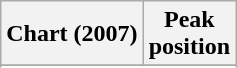<table class="wikitable">
<tr>
<th>Chart (2007)</th>
<th>Peak<br> position</th>
</tr>
<tr>
</tr>
<tr>
</tr>
</table>
